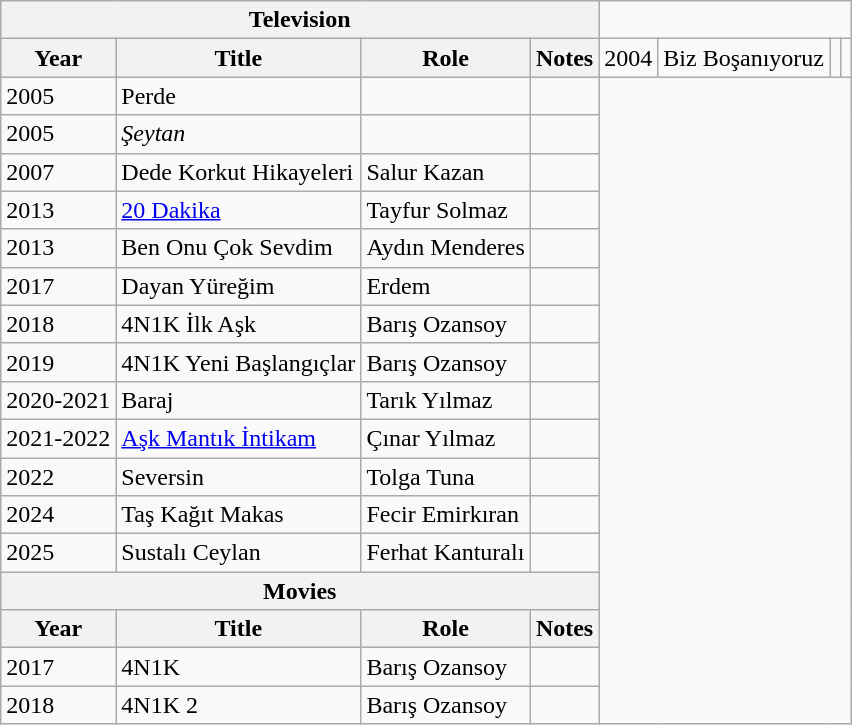<table class="wikitable">
<tr>
<th colspan="4">Television</th>
</tr>
<tr>
<th>Year</th>
<th>Title</th>
<th>Role</th>
<th>Notes</th>
<td>2004</td>
<td>Biz Boşanıyoruz</td>
<td></td>
<td></td>
</tr>
<tr>
<td>2005</td>
<td>Perde</td>
<td></td>
<td></td>
</tr>
<tr>
<td>2005</td>
<td><em>Şeytan</em></td>
<td></td>
<td></td>
</tr>
<tr>
<td>2007</td>
<td>Dede Korkut Hikayeleri</td>
<td>Salur Kazan</td>
<td></td>
</tr>
<tr>
<td>2013</td>
<td><a href='#'>20 Dakika</a></td>
<td>Tayfur Solmaz</td>
<td></td>
</tr>
<tr>
<td>2013</td>
<td>Ben Onu Çok Sevdim</td>
<td>Aydın Menderes</td>
<td></td>
</tr>
<tr>
<td>2017</td>
<td>Dayan Yüreğim</td>
<td>Erdem</td>
<td></td>
</tr>
<tr>
<td>2018</td>
<td>4N1K İlk Aşk</td>
<td>Barış Ozansoy</td>
<td></td>
</tr>
<tr>
<td>2019</td>
<td>4N1K Yeni Başlangıçlar</td>
<td>Barış Ozansoy</td>
<td></td>
</tr>
<tr>
<td>2020-2021</td>
<td>Baraj</td>
<td>Tarık Yılmaz</td>
<td></td>
</tr>
<tr>
<td>2021-2022</td>
<td><a href='#'>Aşk Mantık İntikam</a></td>
<td>Çınar Yılmaz</td>
<td></td>
</tr>
<tr>
<td>2022</td>
<td>Seversin</td>
<td>Tolga Tuna</td>
<td></td>
</tr>
<tr>
<td>2024</td>
<td>Taş Kağıt Makas</td>
<td>Fecir Emirkıran</td>
<td></td>
</tr>
<tr>
<td>2025</td>
<td>Sustalı Ceylan</td>
<td>Ferhat Kanturalı</td>
<td></td>
</tr>
<tr>
<th colspan="4">Movies</th>
</tr>
<tr>
<th>Year</th>
<th>Title</th>
<th>Role</th>
<th>Notes</th>
</tr>
<tr>
<td>2017</td>
<td>4N1K</td>
<td>Barış Ozansoy</td>
<td></td>
</tr>
<tr>
<td>2018</td>
<td>4N1K 2</td>
<td>Barış Ozansoy</td>
<td></td>
</tr>
</table>
